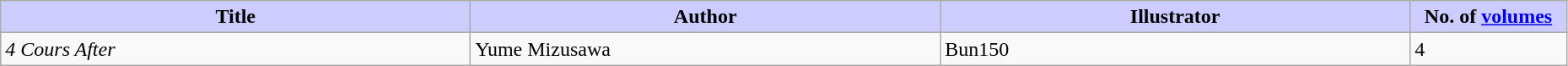<table class="wikitable" style="width: 98%;">
<tr>
<th width=30% style="background:#ccf;">Title</th>
<th width=30% style="background:#ccf;">Author</th>
<th width=30% style="background:#ccf;">Illustrator</th>
<th width=10% style="background:#ccf;">No. of <a href='#'>volumes</a></th>
</tr>
<tr>
<td><em>4 Cours After</em></td>
<td>Yume Mizusawa</td>
<td>Bun150</td>
<td>4</td>
</tr>
</table>
